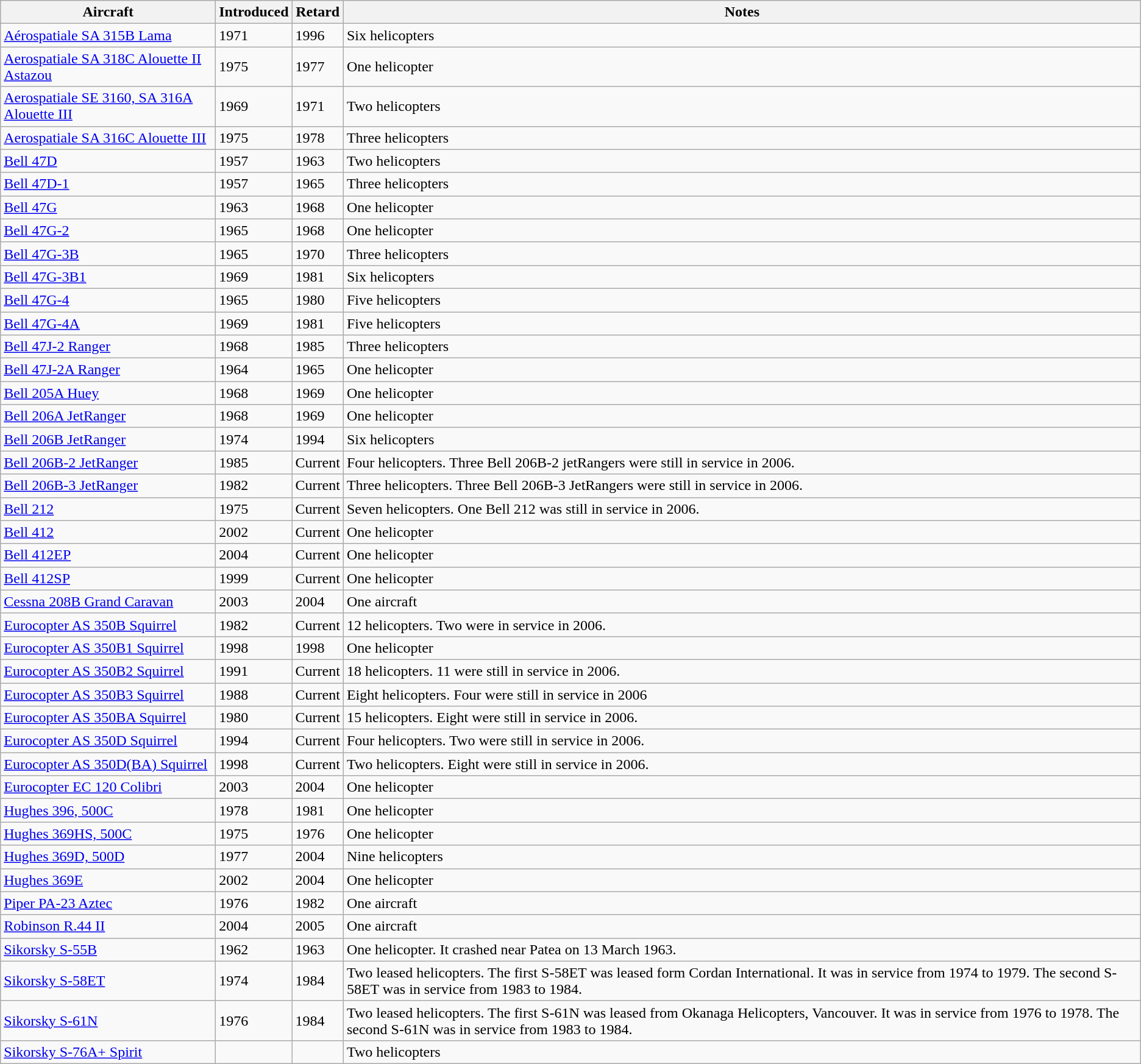<table class="wikitable sortable">
<tr>
<th>Aircraft</th>
<th>Introduced</th>
<th>Retard</th>
<th>Notes</th>
</tr>
<tr>
<td><a href='#'>Aérospatiale SA 315B Lama</a></td>
<td>1971</td>
<td>1996</td>
<td>Six helicopters</td>
</tr>
<tr>
<td><a href='#'>Aerospatiale SA 318C Alouette II Astazou</a></td>
<td>1975</td>
<td>1977</td>
<td>One helicopter</td>
</tr>
<tr>
<td><a href='#'>Aerospatiale SE 3160, SA 316A Alouette III</a></td>
<td>1969</td>
<td>1971</td>
<td>Two helicopters</td>
</tr>
<tr>
<td><a href='#'>Aerospatiale SA 316C Alouette III</a></td>
<td>1975</td>
<td>1978</td>
<td>Three helicopters</td>
</tr>
<tr>
<td><a href='#'>Bell 47D</a></td>
<td>1957</td>
<td>1963</td>
<td>Two helicopters</td>
</tr>
<tr>
<td><a href='#'>Bell 47D-1</a></td>
<td>1957</td>
<td>1965</td>
<td>Three helicopters</td>
</tr>
<tr>
<td><a href='#'>Bell 47G</a></td>
<td>1963</td>
<td>1968</td>
<td>One helicopter</td>
</tr>
<tr>
<td><a href='#'>Bell 47G-2</a></td>
<td>1965</td>
<td>1968</td>
<td>One helicopter</td>
</tr>
<tr>
<td><a href='#'>Bell 47G-3B</a></td>
<td>1965</td>
<td>1970</td>
<td>Three helicopters</td>
</tr>
<tr>
<td><a href='#'>Bell 47G-3B1</a></td>
<td>1969</td>
<td>1981</td>
<td>Six helicopters</td>
</tr>
<tr>
<td><a href='#'>Bell 47G-4</a></td>
<td>1965</td>
<td>1980</td>
<td>Five helicopters</td>
</tr>
<tr>
<td><a href='#'>Bell 47G-4A</a></td>
<td>1969</td>
<td>1981</td>
<td>Five helicopters</td>
</tr>
<tr>
<td><a href='#'>Bell 47J-2 Ranger</a></td>
<td>1968</td>
<td>1985</td>
<td>Three helicopters</td>
</tr>
<tr>
<td><a href='#'>Bell 47J-2A Ranger</a></td>
<td>1964</td>
<td>1965</td>
<td>One helicopter</td>
</tr>
<tr>
<td><a href='#'>Bell 205A Huey</a></td>
<td>1968</td>
<td>1969</td>
<td>One helicopter</td>
</tr>
<tr>
<td><a href='#'>Bell 206A JetRanger</a></td>
<td>1968</td>
<td>1969</td>
<td>One helicopter</td>
</tr>
<tr>
<td><a href='#'>Bell 206B JetRanger</a></td>
<td>1974</td>
<td>1994</td>
<td>Six helicopters</td>
</tr>
<tr>
<td><a href='#'>Bell 206B-2 JetRanger</a></td>
<td>1985</td>
<td>Current</td>
<td>Four helicopters. Three Bell 206B-2 jetRangers were still in service in 2006.</td>
</tr>
<tr>
<td><a href='#'>Bell 206B-3 JetRanger</a></td>
<td>1982</td>
<td>Current</td>
<td>Three helicopters. Three Bell 206B-3 JetRangers were still in service in 2006.</td>
</tr>
<tr>
<td><a href='#'>Bell 212</a></td>
<td>1975</td>
<td>Current</td>
<td>Seven helicopters. One Bell 212 was still in service in 2006.</td>
</tr>
<tr>
<td><a href='#'>Bell 412</a></td>
<td>2002</td>
<td>Current</td>
<td>One helicopter</td>
</tr>
<tr>
<td><a href='#'>Bell 412EP</a></td>
<td>2004</td>
<td>Current</td>
<td>One helicopter</td>
</tr>
<tr>
<td><a href='#'>Bell 412SP</a></td>
<td>1999</td>
<td>Current</td>
<td>One helicopter</td>
</tr>
<tr>
<td><a href='#'>Cessna 208B Grand Caravan</a></td>
<td>2003</td>
<td>2004</td>
<td>One aircraft</td>
</tr>
<tr>
<td><a href='#'>Eurocopter AS 350B Squirrel</a></td>
<td>1982</td>
<td>Current</td>
<td>12 helicopters. Two were in service in 2006.</td>
</tr>
<tr>
<td><a href='#'>Eurocopter AS 350B1 Squirrel</a></td>
<td>1998</td>
<td>1998</td>
<td>One helicopter</td>
</tr>
<tr>
<td><a href='#'>Eurocopter AS 350B2 Squirrel</a></td>
<td>1991</td>
<td>Current</td>
<td>18 helicopters. 11 were still in service in 2006.</td>
</tr>
<tr>
<td><a href='#'>Eurocopter AS 350B3 Squirrel</a></td>
<td>1988</td>
<td>Current</td>
<td>Eight helicopters. Four were still in service in 2006</td>
</tr>
<tr>
<td><a href='#'>Eurocopter AS 350BA Squirrel</a></td>
<td>1980</td>
<td>Current</td>
<td>15 helicopters. Eight were still in service in 2006.</td>
</tr>
<tr>
<td><a href='#'>Eurocopter AS 350D Squirrel</a></td>
<td>1994</td>
<td>Current</td>
<td>Four helicopters. Two were still in service in 2006.</td>
</tr>
<tr>
<td><a href='#'>Eurocopter AS 350D(BA) Squirrel</a></td>
<td>1998</td>
<td>Current</td>
<td>Two helicopters. Eight were still in service in 2006.</td>
</tr>
<tr>
<td><a href='#'>Eurocopter EC 120 Colibri</a></td>
<td>2003</td>
<td>2004</td>
<td>One helicopter</td>
</tr>
<tr>
<td><a href='#'>Hughes 396, 500C</a></td>
<td>1978</td>
<td>1981</td>
<td>One helicopter</td>
</tr>
<tr>
<td><a href='#'>Hughes 369HS, 500C</a></td>
<td>1975</td>
<td>1976</td>
<td>One helicopter</td>
</tr>
<tr>
<td><a href='#'>Hughes 369D, 500D</a></td>
<td>1977</td>
<td>2004</td>
<td>Nine helicopters</td>
</tr>
<tr>
<td><a href='#'>Hughes 369E</a></td>
<td>2002</td>
<td>2004</td>
<td>One helicopter</td>
</tr>
<tr>
<td><a href='#'>Piper PA-23 Aztec</a></td>
<td>1976</td>
<td>1982</td>
<td>One aircraft</td>
</tr>
<tr>
<td><a href='#'>Robinson R.44 II</a></td>
<td>2004</td>
<td>2005</td>
<td>One aircraft</td>
</tr>
<tr>
<td><a href='#'>Sikorsky S-55B</a></td>
<td>1962</td>
<td>1963</td>
<td>One helicopter. It crashed near Patea on 13 March 1963.</td>
</tr>
<tr>
<td><a href='#'>Sikorsky S-58ET</a></td>
<td>1974</td>
<td>1984</td>
<td>Two leased helicopters. The first S-58ET was leased form Cordan International. It was in service from 1974 to 1979. The second S-58ET was in service from 1983 to 1984.</td>
</tr>
<tr>
<td><a href='#'>Sikorsky S-61N</a></td>
<td>1976</td>
<td>1984</td>
<td>Two leased helicopters. The first S-61N was leased from Okanaga Helicopters, Vancouver. It was in service from 1976 to 1978. The second S-61N was in service from 1983 to 1984.</td>
</tr>
<tr>
<td><a href='#'>Sikorsky S-76A+ Spirit</a></td>
<td></td>
<td></td>
<td>Two helicopters</td>
</tr>
</table>
